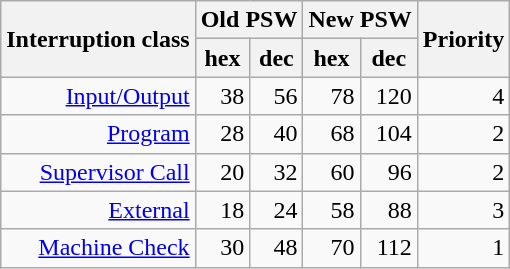<table class="wikitable" style="text-align: right;">
<tr>
<th rowspan="2">Interruption class</th>
<th colspan="2">Old PSW</th>
<th colspan="2">New PSW</th>
<th rowspan="2">Priority</th>
</tr>
<tr>
<th>hex</th>
<th>dec</th>
<th>hex</th>
<th>dec</th>
</tr>
<tr>
<td><a href='#'>Input/Output</a></td>
<td>38</td>
<td>56</td>
<td>78</td>
<td>120</td>
<td>4</td>
</tr>
<tr>
<td><a href='#'>Program</a></td>
<td>28</td>
<td>40</td>
<td>68</td>
<td>104</td>
<td>2</td>
</tr>
<tr>
<td><a href='#'>Supervisor Call</a></td>
<td>20</td>
<td>32</td>
<td>60</td>
<td>96</td>
<td>2</td>
</tr>
<tr>
<td><a href='#'>External</a></td>
<td>18</td>
<td>24</td>
<td>58</td>
<td>88</td>
<td>3</td>
</tr>
<tr>
<td><a href='#'>Machine Check</a></td>
<td>30</td>
<td>48</td>
<td>70</td>
<td>112</td>
<td>1</td>
</tr>
</table>
